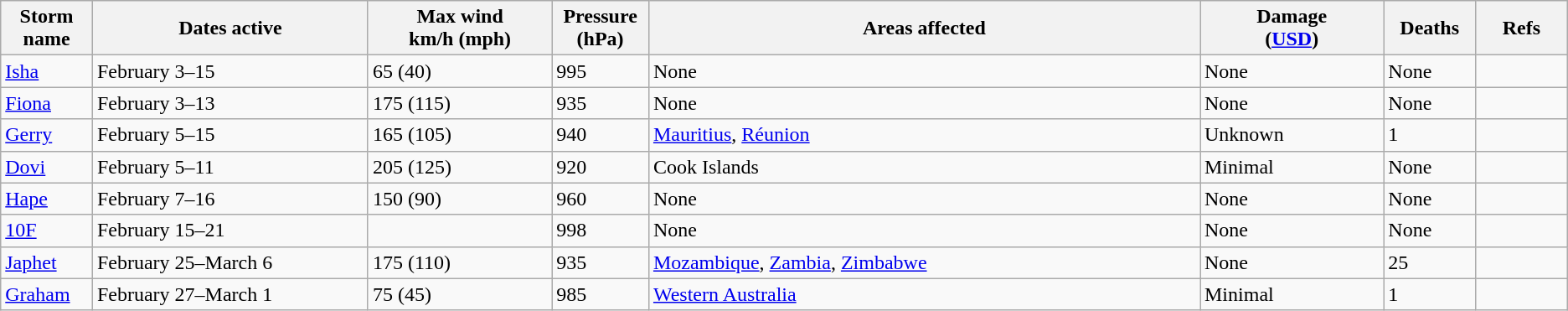<table class="wikitable sortable">
<tr>
<th width="5%">Storm name</th>
<th width="15%">Dates active</th>
<th width="10%">Max wind<br>km/h (mph)</th>
<th width="5%">Pressure<br>(hPa)</th>
<th width="30%">Areas affected</th>
<th width="10%">Damage<br>(<a href='#'>USD</a>)</th>
<th width="5%">Deaths</th>
<th width="5%">Refs</th>
</tr>
<tr>
<td><a href='#'>Isha</a></td>
<td>February 3–15</td>
<td>65 (40)</td>
<td>995</td>
<td>None</td>
<td>None</td>
<td>None</td>
<td></td>
</tr>
<tr>
<td><a href='#'>Fiona</a></td>
<td>February 3–13</td>
<td>175 (115)</td>
<td>935</td>
<td>None</td>
<td>None</td>
<td>None</td>
<td></td>
</tr>
<tr>
<td><a href='#'>Gerry</a></td>
<td>February 5–15</td>
<td>165 (105)</td>
<td>940</td>
<td><a href='#'>Mauritius</a>, <a href='#'>Réunion</a></td>
<td>Unknown</td>
<td>1</td>
<td></td>
</tr>
<tr>
<td><a href='#'>Dovi</a></td>
<td>February 5–11</td>
<td>205 (125)</td>
<td>920</td>
<td>Cook Islands</td>
<td>Minimal</td>
<td>None</td>
<td></td>
</tr>
<tr>
<td><a href='#'>Hape</a></td>
<td>February 7–16</td>
<td>150 (90)</td>
<td>960</td>
<td>None</td>
<td>None</td>
<td>None</td>
<td></td>
</tr>
<tr>
<td><a href='#'>10F</a></td>
<td>February 15–21</td>
<td></td>
<td>998</td>
<td>None</td>
<td>None</td>
<td>None</td>
<td></td>
</tr>
<tr>
<td><a href='#'>Japhet</a></td>
<td>February 25–March 6</td>
<td>175 (110)</td>
<td>935</td>
<td><a href='#'>Mozambique</a>, <a href='#'>Zambia</a>, <a href='#'>Zimbabwe</a></td>
<td>None</td>
<td>25</td>
<td></td>
</tr>
<tr>
<td><a href='#'>Graham</a></td>
<td>February 27–March 1</td>
<td>75 (45)</td>
<td>985</td>
<td><a href='#'>Western Australia</a></td>
<td>Minimal</td>
<td>1</td>
<td></td>
</tr>
</table>
